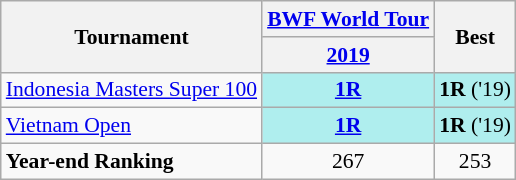<table class="wikitable" style="font-size: 90%; text-align:center">
<tr>
<th rowspan="2">Tournament</th>
<th colspan="1"><strong><a href='#'>BWF World Tour</a></strong></th>
<th rowspan="2">Best</th>
</tr>
<tr>
<th><a href='#'>2019</a></th>
</tr>
<tr>
<td align=left><a href='#'>Indonesia Masters Super 100</a></td>
<td bgcolor=AFEEEE><strong><a href='#'>1R</a></strong></td>
<td bgcolor=AFEEEE><strong>1R</strong> ('19)</td>
</tr>
<tr>
<td align=left><a href='#'>Vietnam Open</a></td>
<td bgcolor=AFEEEE><strong><a href='#'>1R</a></strong></td>
<td bgcolor=AFEEEE><strong>1R</strong> ('19)</td>
</tr>
<tr>
<td align=left><strong>Year-end Ranking</strong></td>
<td align=center>267</td>
<td align=center>253</td>
</tr>
</table>
